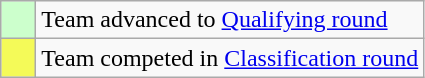<table class="wikitable">
<tr>
<td style="background: #ccffcc;">    </td>
<td>Team advanced to <a href='#'>Qualifying round</a></td>
</tr>
<tr>
<td style="background: #F4FA58;">    </td>
<td>Team competed in <a href='#'>Classification round</a></td>
</tr>
</table>
